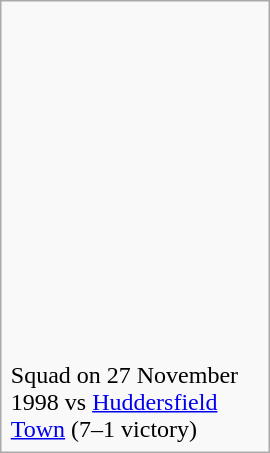<table class="infobox" style="width:180px;">
<tr>
<td><div><br><br><br><br><br><br><br><br><br><br><br><br>
</div><br>Squad on 27 November 1998 vs <a href='#'>Huddersfield Town</a> (7–1 victory)</td>
</tr>
</table>
